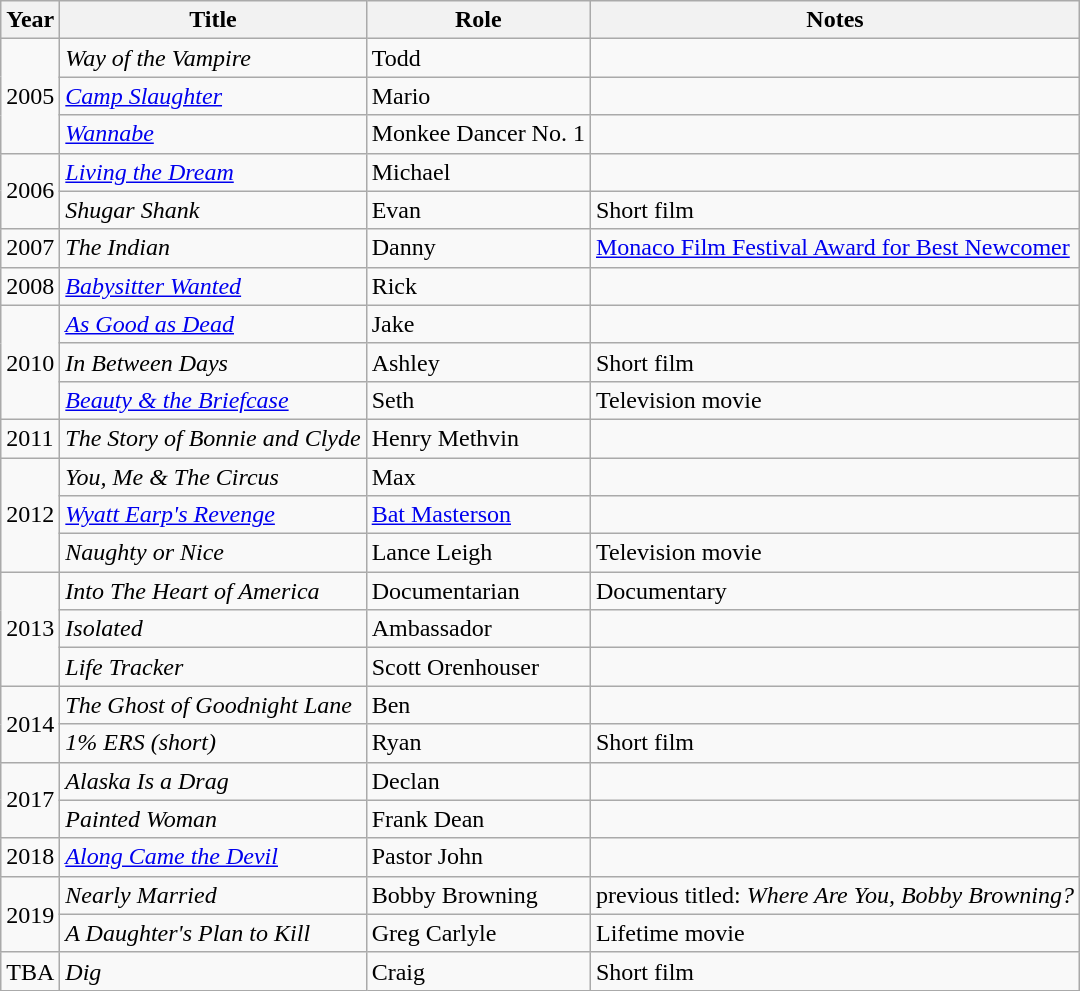<table class="wikitable sortable">
<tr>
<th>Year</th>
<th>Title</th>
<th>Role</th>
<th>Notes</th>
</tr>
<tr>
<td rowspan="3">2005</td>
<td><em>Way of the Vampire</em></td>
<td>Todd</td>
<td></td>
</tr>
<tr>
<td><em><a href='#'>Camp Slaughter</a></em></td>
<td>Mario</td>
<td></td>
</tr>
<tr>
<td><em><a href='#'>Wannabe</a></em></td>
<td>Monkee Dancer No. 1</td>
<td></td>
</tr>
<tr>
<td rowspan="2">2006</td>
<td><em><a href='#'>Living the Dream</a></em></td>
<td>Michael</td>
<td></td>
</tr>
<tr>
<td><em>Shugar Shank</em></td>
<td>Evan</td>
<td>Short film</td>
</tr>
<tr>
<td>2007</td>
<td><em>The Indian</em></td>
<td>Danny</td>
<td><a href='#'>Monaco Film Festival Award for Best Newcomer</a></td>
</tr>
<tr>
<td>2008</td>
<td><em><a href='#'>Babysitter Wanted</a></em></td>
<td>Rick</td>
<td></td>
</tr>
<tr>
<td rowspan="3">2010</td>
<td><em><a href='#'>As Good as Dead</a></em></td>
<td>Jake</td>
<td></td>
</tr>
<tr>
<td><em>In Between Days</em></td>
<td>Ashley</td>
<td>Short film</td>
</tr>
<tr>
<td><em><a href='#'>Beauty & the Briefcase</a></em></td>
<td>Seth</td>
<td>Television movie</td>
</tr>
<tr>
<td>2011</td>
<td><em>The Story of Bonnie and Clyde</em></td>
<td>Henry Methvin</td>
<td></td>
</tr>
<tr>
<td rowspan="3">2012</td>
<td><em>You, Me & The Circus</em></td>
<td>Max</td>
<td></td>
</tr>
<tr>
<td><em><a href='#'>Wyatt Earp's Revenge</a></em></td>
<td><a href='#'>Bat Masterson</a></td>
<td></td>
</tr>
<tr>
<td><em>Naughty or Nice</em></td>
<td>Lance Leigh</td>
<td>Television movie</td>
</tr>
<tr>
<td rowspan="3">2013</td>
<td><em>Into The Heart of America</em></td>
<td>Documentarian</td>
<td>Documentary</td>
</tr>
<tr>
<td><em>Isolated</em></td>
<td>Ambassador</td>
<td></td>
</tr>
<tr>
<td><em>Life Tracker</em></td>
<td>Scott Orenhouser</td>
<td></td>
</tr>
<tr>
<td rowspan="2">2014</td>
<td><em>The Ghost of Goodnight Lane</em></td>
<td>Ben</td>
<td></td>
</tr>
<tr>
<td><em>1% ERS (short)</em></td>
<td>Ryan</td>
<td>Short film</td>
</tr>
<tr>
<td rowspan="2">2017</td>
<td><em>Alaska Is a Drag</em></td>
<td>Declan</td>
<td></td>
</tr>
<tr>
<td><em>Painted Woman</em></td>
<td>Frank Dean</td>
<td></td>
</tr>
<tr>
<td>2018</td>
<td><em><a href='#'>Along Came the Devil</a></em></td>
<td>Pastor John</td>
<td></td>
</tr>
<tr>
<td rowspan="2">2019</td>
<td><em>Nearly Married</em></td>
<td>Bobby Browning</td>
<td>previous titled: <em>Where Are You, Bobby Browning?</em></td>
</tr>
<tr>
<td><em>A Daughter's Plan to Kill</em></td>
<td>Greg Carlyle</td>
<td>Lifetime movie</td>
</tr>
<tr>
<td>TBA</td>
<td><em>Dig</em></td>
<td>Craig</td>
<td>Short film</td>
</tr>
</table>
